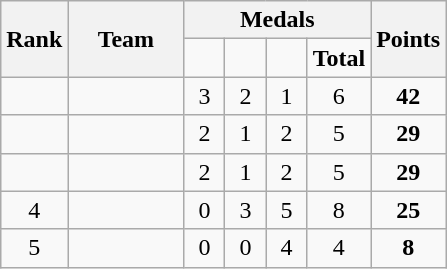<table class="wikitable">
<tr>
<th rowspan=2>Rank</th>
<th style="width:70px;" rowspan="2">Team</th>
<th colspan=4>Medals</th>
<th rowspan=2>Points</th>
</tr>
<tr>
<td style="width:20px; text-align:center;"></td>
<td style="width:20px; text-align:center;"></td>
<td style="width:20px; text-align:center;"></td>
<td><strong>Total</strong></td>
</tr>
<tr>
<td align=center></td>
<td></td>
<td align=center>3</td>
<td align=center>2</td>
<td align=center>1</td>
<td align=center>6</td>
<td align=center><strong>42</strong></td>
</tr>
<tr>
<td align=center></td>
<td></td>
<td align=center>2</td>
<td align=center>1</td>
<td align=center>2</td>
<td align=center>5</td>
<td align=center><strong>29</strong></td>
</tr>
<tr>
<td align=center></td>
<td></td>
<td align=center>2</td>
<td align=center>1</td>
<td align=center>2</td>
<td align=center>5</td>
<td align=center><strong>29</strong></td>
</tr>
<tr>
<td align=center>4</td>
<td></td>
<td align=center>0</td>
<td align=center>3</td>
<td align=center>5</td>
<td align=center>8</td>
<td align=center><strong>25</strong></td>
</tr>
<tr>
<td align=center>5</td>
<td></td>
<td align=center>0</td>
<td align=center>0</td>
<td align=center>4</td>
<td align=center>4</td>
<td align=center><strong>8</strong></td>
</tr>
</table>
